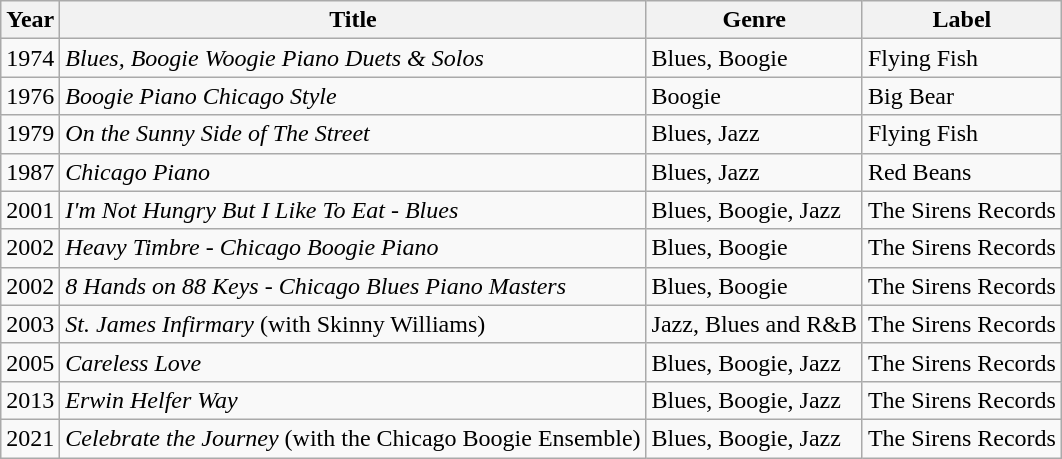<table class="wikitable">
<tr>
<th>Year</th>
<th>Title</th>
<th>Genre</th>
<th>Label</th>
</tr>
<tr>
<td>1974</td>
<td><em>Blues, Boogie Woogie Piano Duets & Solos</em></td>
<td>Blues, Boogie</td>
<td>Flying Fish</td>
</tr>
<tr>
<td>1976</td>
<td><em>Boogie Piano Chicago Style</em></td>
<td>Boogie</td>
<td>Big Bear</td>
</tr>
<tr>
<td>1979</td>
<td><em>On the Sunny Side of The Street</em></td>
<td>Blues, Jazz</td>
<td>Flying Fish</td>
</tr>
<tr>
<td>1987</td>
<td><em>Chicago Piano</em></td>
<td>Blues, Jazz</td>
<td>Red Beans</td>
</tr>
<tr>
<td>2001</td>
<td><em>I'm Not Hungry But I Like To Eat - Blues</em></td>
<td>Blues, Boogie, Jazz</td>
<td>The Sirens Records</td>
</tr>
<tr>
<td>2002</td>
<td><em>Heavy Timbre - Chicago Boogie Piano</em></td>
<td>Blues, Boogie</td>
<td>The Sirens Records</td>
</tr>
<tr>
<td>2002</td>
<td><em>8 Hands on 88 Keys - Chicago Blues Piano Masters</em></td>
<td>Blues, Boogie</td>
<td>The Sirens Records</td>
</tr>
<tr>
<td>2003</td>
<td><em>St. James Infirmary</em> (with Skinny Williams)</td>
<td>Jazz, Blues and R&B</td>
<td>The Sirens Records</td>
</tr>
<tr>
<td>2005</td>
<td><em>Careless Love</em></td>
<td>Blues, Boogie, Jazz</td>
<td>The Sirens Records</td>
</tr>
<tr>
<td>2013</td>
<td><em>Erwin Helfer Way</em></td>
<td>Blues, Boogie, Jazz</td>
<td>The Sirens Records</td>
</tr>
<tr>
<td>2021</td>
<td><em>Celebrate the Journey</em> (with the Chicago Boogie Ensemble)</td>
<td>Blues, Boogie, Jazz</td>
<td>The Sirens Records</td>
</tr>
</table>
